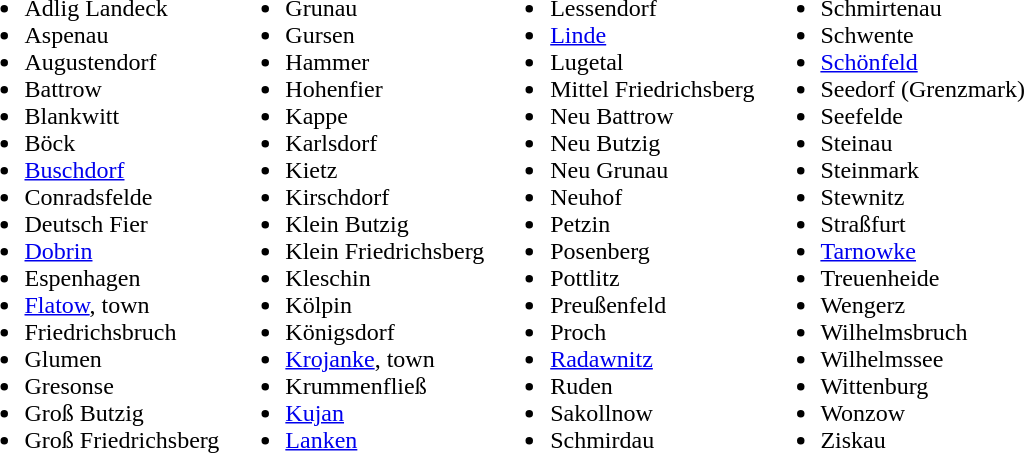<table>
<tr>
<td valign="top"><br><ul><li>Adlig Landeck</li><li>Aspenau</li><li>Augustendorf</li><li>Battrow</li><li>Blankwitt</li><li>Böck</li><li><a href='#'>Buschdorf</a></li><li>Conradsfelde</li><li>Deutsch Fier</li><li><a href='#'>Dobrin</a></li><li>Espenhagen</li><li><a href='#'>Flatow</a>, town</li><li>Friedrichsbruch</li><li>Glumen</li><li>Gresonse</li><li>Groß Butzig</li><li>Groß Friedrichsberg</li></ul></td>
<td valign="top"><br><ul><li>Grunau</li><li>Gursen</li><li>Hammer</li><li>Hohenfier</li><li>Kappe</li><li>Karlsdorf</li><li>Kietz</li><li>Kirschdorf</li><li>Klein Butzig</li><li>Klein Friedrichsberg</li><li>Kleschin</li><li>Kölpin</li><li>Königsdorf</li><li><a href='#'>Krojanke</a>, town</li><li>Krummenfließ</li><li><a href='#'>Kujan</a></li><li><a href='#'>Lanken</a></li></ul></td>
<td valign="top"><br><ul><li>Lessendorf</li><li><a href='#'>Linde</a></li><li>Lugetal</li><li>Mittel Friedrichsberg</li><li>Neu Battrow</li><li>Neu Butzig</li><li>Neu Grunau</li><li>Neuhof</li><li>Petzin</li><li>Posenberg</li><li>Pottlitz</li><li>Preußenfeld</li><li>Proch</li><li><a href='#'>Radawnitz</a></li><li>Ruden</li><li>Sakollnow</li><li>Schmirdau</li></ul></td>
<td valign="top"><br><ul><li>Schmirtenau</li><li>Schwente</li><li><a href='#'>Schönfeld</a></li><li>Seedorf (Grenzmark)</li><li>Seefelde</li><li>Steinau</li><li>Steinmark</li><li>Stewnitz</li><li>Straßfurt</li><li><a href='#'>Tarnowke</a></li><li>Treuenheide</li><li>Wengerz</li><li>Wilhelmsbruch</li><li>Wilhelmssee</li><li>Wittenburg</li><li>Wonzow</li><li>Ziskau</li></ul></td>
</tr>
</table>
